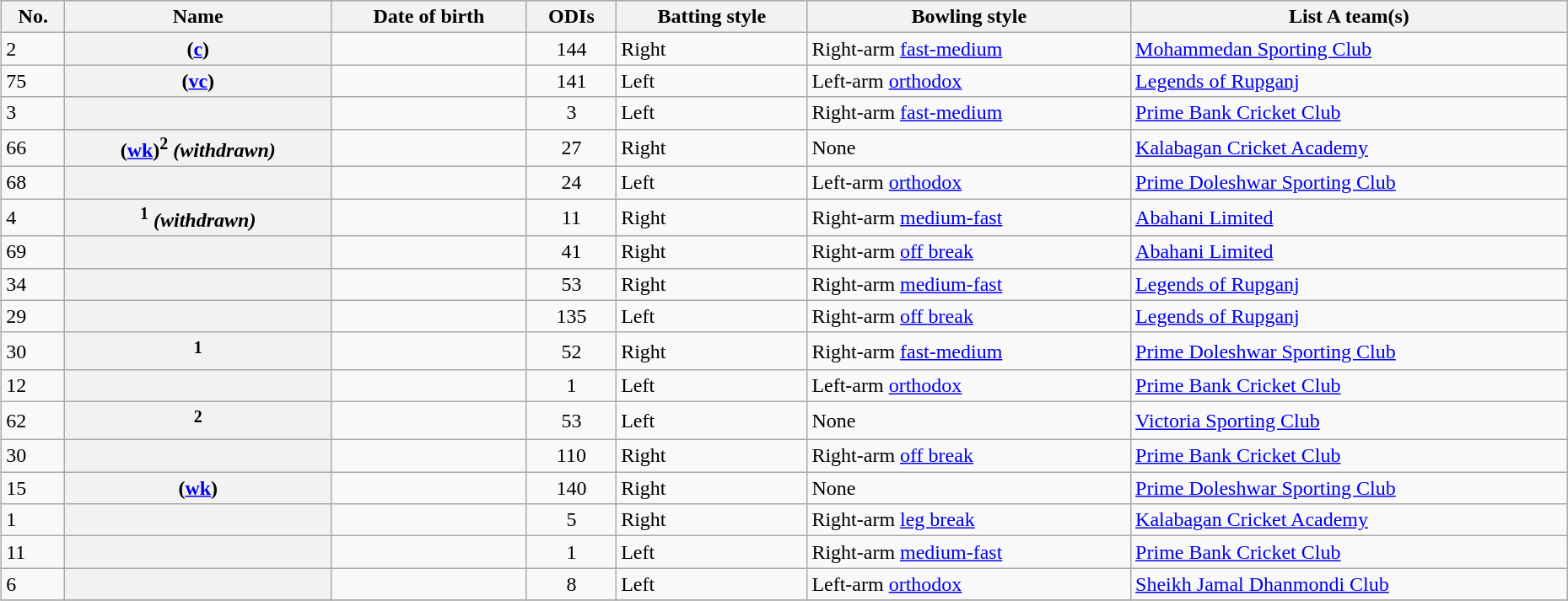<table class="wikitable sortable " style="width:98%; margin-left:auto; margin-right:0px">
<tr style="background:#aad0ff">
<th>No.</th>
<th>Name</th>
<th>Date of birth</th>
<th>ODIs</th>
<th>Batting style</th>
<th>Bowling style</th>
<th>List A team(s)</th>
</tr>
<tr>
<td>2</td>
<th scope="row" align="left"> (<a href='#'>c</a>)</th>
<td></td>
<td align="center">144</td>
<td>Right</td>
<td>Right-arm <a href='#'>fast-medium</a></td>
<td><a href='#'>Mohammedan Sporting Club</a></td>
</tr>
<tr>
<td>75</td>
<th scope="row" align="left"> (<a href='#'>vc</a>)</th>
<td></td>
<td align="center">141</td>
<td>Left</td>
<td>Left-arm <a href='#'>orthodox</a></td>
<td><a href='#'>Legends of Rupganj</a></td>
</tr>
<tr>
<td>3</td>
<th scope="row" align="left"></th>
<td></td>
<td align="center">3</td>
<td>Left</td>
<td>Right-arm <a href='#'>fast-medium</a></td>
<td><a href='#'>Prime Bank Cricket Club</a></td>
</tr>
<tr>
<td>66</td>
<th scope="row" align="left"> (<a href='#'>wk</a>)<sup>2</sup> <em>(withdrawn)</em></th>
<td></td>
<td align="center">27</td>
<td>Right</td>
<td>None</td>
<td><a href='#'>Kalabagan Cricket Academy</a></td>
</tr>
<tr>
<td>68</td>
<th scope="row" align="left"></th>
<td></td>
<td align="center">24</td>
<td>Left</td>
<td>Left-arm <a href='#'>orthodox</a></td>
<td><a href='#'>Prime Doleshwar Sporting Club</a></td>
</tr>
<tr>
<td>4</td>
<th scope="row" align="left"><sup>1</sup> <em>(withdrawn)</em></th>
<td></td>
<td align="center">11</td>
<td>Right</td>
<td>Right-arm <a href='#'>medium-fast</a></td>
<td><a href='#'>Abahani Limited</a></td>
</tr>
<tr>
<td>69</td>
<th scope="row" align="left"></th>
<td></td>
<td align="center">41</td>
<td>Right</td>
<td>Right-arm <a href='#'>off break</a></td>
<td><a href='#'>Abahani Limited</a></td>
</tr>
<tr>
<td>34</td>
<th scope="row" align="left"></th>
<td></td>
<td align="center">53</td>
<td>Right</td>
<td>Right-arm <a href='#'>medium-fast</a></td>
<td><a href='#'>Legends of Rupganj</a></td>
</tr>
<tr>
<td>29</td>
<th scope="row" align="left"></th>
<td></td>
<td align="center">135</td>
<td>Left</td>
<td>Right-arm <a href='#'>off break</a></td>
<td><a href='#'>Legends of Rupganj</a></td>
</tr>
<tr>
<td>30</td>
<th scope="row" align="left"><sup>1</sup></th>
<td></td>
<td align="center">52</td>
<td>Right</td>
<td>Right-arm <a href='#'>fast-medium</a></td>
<td><a href='#'>Prime Doleshwar Sporting Club</a></td>
</tr>
<tr>
<td>12</td>
<th scope="row" align="left"></th>
<td></td>
<td align="center">1</td>
<td>Left</td>
<td>Left-arm <a href='#'>orthodox</a></td>
<td><a href='#'>Prime Bank Cricket Club</a></td>
</tr>
<tr>
<td>62</td>
<th scope="row" align="left"><sup>2</sup></th>
<td></td>
<td align="center">53</td>
<td>Left</td>
<td>None</td>
<td><a href='#'>Victoria Sporting Club</a></td>
</tr>
<tr>
<td>30</td>
<th scope="row" align="left"></th>
<td></td>
<td align="center">110</td>
<td>Right</td>
<td>Right-arm <a href='#'>off break</a></td>
<td><a href='#'>Prime Bank Cricket Club</a></td>
</tr>
<tr>
<td>15</td>
<th scope="row" align="left"> (<a href='#'>wk</a>)</th>
<td></td>
<td align="center">140</td>
<td>Right</td>
<td>None</td>
<td><a href='#'>Prime Doleshwar Sporting Club</a></td>
</tr>
<tr>
<td>1</td>
<th scope="row" align="left"></th>
<td></td>
<td align="center">5</td>
<td>Right</td>
<td>Right-arm <a href='#'>leg break</a></td>
<td><a href='#'>Kalabagan Cricket Academy</a></td>
</tr>
<tr>
<td>11</td>
<th scope="row" align="left"></th>
<td></td>
<td align="center">1</td>
<td>Left</td>
<td>Right-arm <a href='#'>medium-fast</a></td>
<td><a href='#'>Prime Bank Cricket Club</a></td>
</tr>
<tr>
<td>6</td>
<th scope="row" align="left"></th>
<td></td>
<td align="center">8</td>
<td>Left</td>
<td>Left-arm <a href='#'>orthodox</a></td>
<td><a href='#'>Sheikh Jamal Dhanmondi Club</a></td>
</tr>
<tr>
</tr>
</table>
